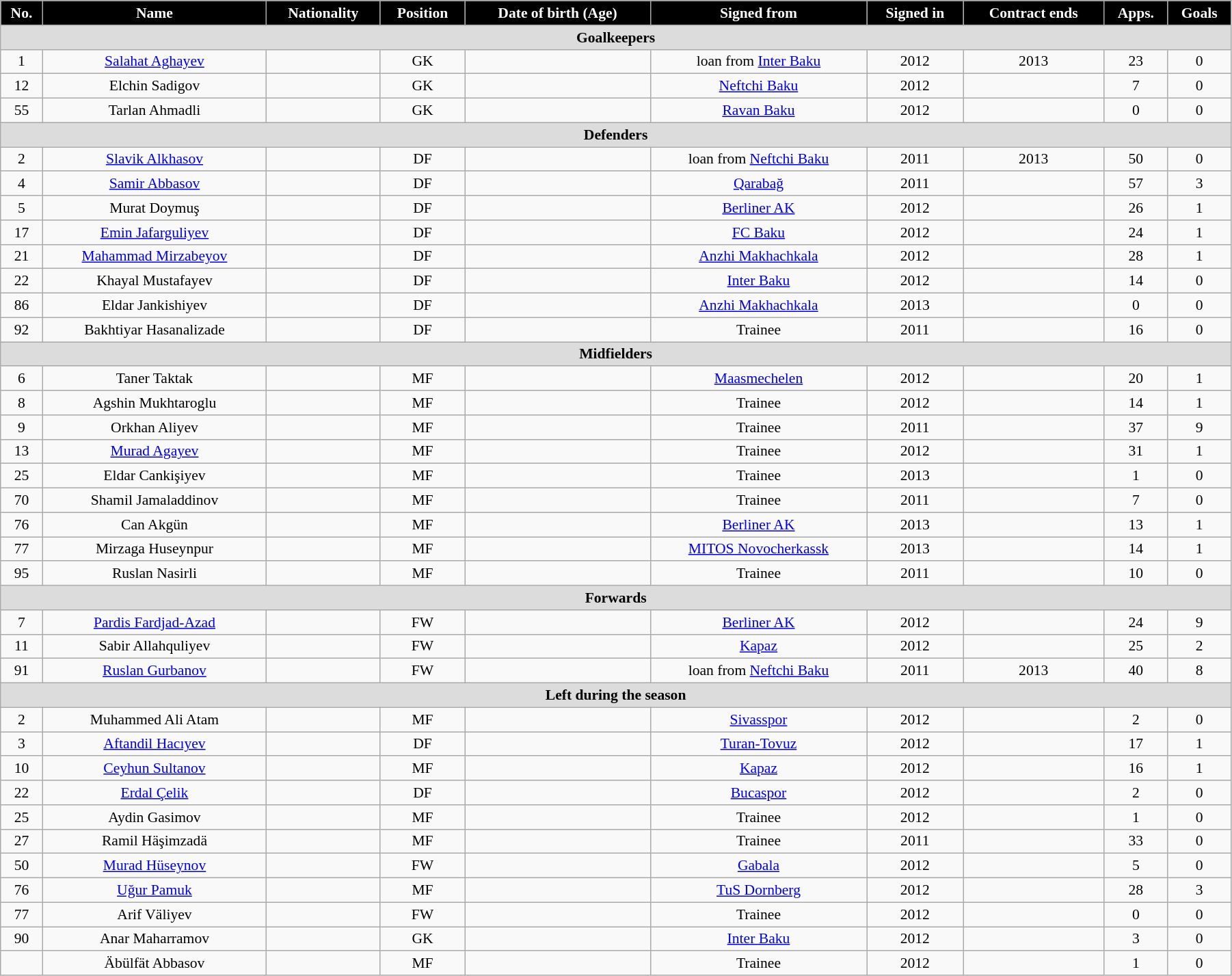<table class="wikitable"  style="text-align:center; font-size:90%; width:95%;">
<tr>
<th style="background:#000000; color:#FFFFFF; text-align:center;">No.</th>
<th style="background:#000000; color:#FFFFFF; text-align:center;">Name</th>
<th style="background:#000000; color:#FFFFFF; text-align:center;">Nationality</th>
<th style="background:#000000; color:#FFFFFF; text-align:center;">Position</th>
<th style="background:#000000; color:#FFFFFF; text-align:center;">Date of birth (Age)</th>
<th style="background:#000000; color:#FFFFFF; text-align:center;">Signed from</th>
<th style="background:#000000; color:#FFFFFF; text-align:center;">Signed in</th>
<th style="background:#000000; color:#FFFFFF; text-align:center;">Contract ends</th>
<th style="background:#000000; color:#FFFFFF; text-align:center;">Apps.</th>
<th style="background:#000000; color:#FFFFFF; text-align:center;">Goals</th>
</tr>
<tr>
<th colspan="11"  style="background:#dcdcdc; text-align:center;">Goalkeepers</th>
</tr>
<tr>
<td>1</td>
<td><a href='#'>Salahat Aghayev</a></td>
<td></td>
<td>GK</td>
<td></td>
<td>loan from <a href='#'>Inter Baku</a></td>
<td>2012</td>
<td>2013</td>
<td>23</td>
<td>0</td>
</tr>
<tr>
<td>12</td>
<td>Elchin Sadigov</td>
<td></td>
<td>GK</td>
<td></td>
<td><a href='#'>Neftchi Baku</a></td>
<td>2012</td>
<td></td>
<td>7</td>
<td>0</td>
</tr>
<tr>
<td>55</td>
<td>Tarlan Ahmadli</td>
<td></td>
<td>GK</td>
<td></td>
<td><a href='#'>Ravan Baku</a></td>
<td>2012</td>
<td></td>
<td>0</td>
<td>0</td>
</tr>
<tr>
<th colspan="11"  style="background:#dcdcdc; text-align:center;">Defenders</th>
</tr>
<tr>
<td>2</td>
<td><a href='#'>Slavik Alkhasov</a></td>
<td></td>
<td>DF</td>
<td></td>
<td>loan from <a href='#'>Neftchi Baku</a></td>
<td>2011</td>
<td>2013</td>
<td>50</td>
<td>0</td>
</tr>
<tr>
<td>4</td>
<td><a href='#'>Samir Abbasov</a></td>
<td></td>
<td>DF</td>
<td></td>
<td><a href='#'>Qarabağ</a></td>
<td>2011</td>
<td></td>
<td>57</td>
<td>3</td>
</tr>
<tr>
<td>5</td>
<td>Murat Doymuş</td>
<td></td>
<td>DF</td>
<td></td>
<td><a href='#'>Berliner AK</a></td>
<td>2012</td>
<td></td>
<td>26</td>
<td>1</td>
</tr>
<tr>
<td>17</td>
<td><a href='#'>Emin Jafarguliyev</a></td>
<td></td>
<td>DF</td>
<td></td>
<td><a href='#'>FC Baku</a></td>
<td>2012</td>
<td></td>
<td>24</td>
<td>1</td>
</tr>
<tr>
<td>21</td>
<td><a href='#'>Mahammad Mirzabeyov</a></td>
<td></td>
<td>DF</td>
<td></td>
<td><a href='#'>Anzhi Makhachkala</a></td>
<td>2012</td>
<td></td>
<td>28</td>
<td>1</td>
</tr>
<tr>
<td>22</td>
<td>Khayal Mustafayev</td>
<td></td>
<td>DF</td>
<td></td>
<td><a href='#'>Inter Baku</a></td>
<td>2012</td>
<td></td>
<td>14</td>
<td>0</td>
</tr>
<tr>
<td>86</td>
<td>Eldar Jankishiyev</td>
<td></td>
<td>DF</td>
<td></td>
<td><a href='#'>Anzhi Makhachkala</a></td>
<td>2013</td>
<td></td>
<td>0</td>
<td>0</td>
</tr>
<tr>
<td>92</td>
<td>Bakhtiyar Hasanalizade</td>
<td></td>
<td>DF</td>
<td></td>
<td>Trainee</td>
<td>2011</td>
<td></td>
<td>16</td>
<td>0</td>
</tr>
<tr>
<th colspan="11"  style="background:#dcdcdc; text-align:center;">Midfielders</th>
</tr>
<tr>
<td>6</td>
<td>Taner Taktak</td>
<td></td>
<td>MF</td>
<td></td>
<td><a href='#'>Maasmechelen</a></td>
<td>2012</td>
<td></td>
<td>20</td>
<td>1</td>
</tr>
<tr>
<td>8</td>
<td>Agshin Mukhtaroglu</td>
<td></td>
<td>MF</td>
<td></td>
<td>Trainee</td>
<td>2012</td>
<td></td>
<td>14</td>
<td>1</td>
</tr>
<tr>
<td>9</td>
<td>Orkhan Aliyev</td>
<td></td>
<td>MF</td>
<td></td>
<td>Trainee</td>
<td>2011</td>
<td></td>
<td>37</td>
<td>9</td>
</tr>
<tr>
<td>13</td>
<td><a href='#'>Murad Agayev</a></td>
<td></td>
<td>MF</td>
<td></td>
<td>Trainee</td>
<td>2012</td>
<td></td>
<td>31</td>
<td>1</td>
</tr>
<tr>
<td>25</td>
<td>Eldar Cankişiyev</td>
<td></td>
<td>MF</td>
<td></td>
<td>Trainee</td>
<td>2013</td>
<td></td>
<td>1</td>
<td>0</td>
</tr>
<tr>
<td>70</td>
<td>Shamil Jamaladdinov</td>
<td></td>
<td>MF</td>
<td></td>
<td>Trainee</td>
<td>2011</td>
<td></td>
<td>7</td>
<td>0</td>
</tr>
<tr>
<td>76</td>
<td>Can Akgün</td>
<td></td>
<td>MF</td>
<td></td>
<td><a href='#'>Berliner AK</a></td>
<td>2013</td>
<td></td>
<td>13</td>
<td>1</td>
</tr>
<tr>
<td>77</td>
<td>Mirzaga Huseynpur</td>
<td></td>
<td>MF</td>
<td></td>
<td><a href='#'>MITOS Novocherkassk</a></td>
<td>2013</td>
<td></td>
<td>14</td>
<td>1</td>
</tr>
<tr>
<td>95</td>
<td>Ruslan Nasirli</td>
<td></td>
<td>MF</td>
<td></td>
<td>Trainee</td>
<td>2011</td>
<td></td>
<td>10</td>
<td>0</td>
</tr>
<tr>
<th colspan="11"  style="background:#dcdcdc; text-align:center;">Forwards</th>
</tr>
<tr>
<td>7</td>
<td><a href='#'>Pardis Fardjad-Azad</a></td>
<td></td>
<td>FW</td>
<td></td>
<td><a href='#'>Berliner AK</a></td>
<td>2012</td>
<td></td>
<td>24</td>
<td>9</td>
</tr>
<tr>
<td>11</td>
<td>Sabir Allahquliyev</td>
<td></td>
<td>FW</td>
<td></td>
<td><a href='#'>Kapaz</a></td>
<td>2012</td>
<td></td>
<td>25</td>
<td>2</td>
</tr>
<tr>
<td>91</td>
<td><a href='#'>Ruslan Gurbanov</a></td>
<td></td>
<td>FW</td>
<td></td>
<td>loan from <a href='#'>Neftchi Baku</a></td>
<td>2011</td>
<td>2013</td>
<td>40</td>
<td>8</td>
</tr>
<tr>
<th colspan="11"  style="background:#dcdcdc; text-align:center;">Left during the season</th>
</tr>
<tr>
<td>2</td>
<td>Muhammed Ali Atam</td>
<td></td>
<td>MF</td>
<td></td>
<td><a href='#'>Sivasspor</a></td>
<td>2012</td>
<td></td>
<td>2</td>
<td>0</td>
</tr>
<tr>
<td>3</td>
<td><a href='#'>Aftandil Hacıyev</a></td>
<td></td>
<td>DF</td>
<td></td>
<td><a href='#'>Turan-Tovuz</a></td>
<td>2012</td>
<td></td>
<td>17</td>
<td>1</td>
</tr>
<tr>
<td>10</td>
<td><a href='#'>Ceyhun Sultanov</a></td>
<td></td>
<td>MF</td>
<td></td>
<td><a href='#'>Kapaz</a></td>
<td>2012</td>
<td></td>
<td>16</td>
<td>1</td>
</tr>
<tr>
<td>22</td>
<td><a href='#'>Erdal Çelik</a></td>
<td></td>
<td>DF</td>
<td></td>
<td><a href='#'>Bucaspor</a></td>
<td>2012</td>
<td></td>
<td>2</td>
<td>0</td>
</tr>
<tr>
<td>25</td>
<td>Aydin Gasimov</td>
<td></td>
<td>MF</td>
<td></td>
<td>Trainee</td>
<td>2012</td>
<td></td>
<td>1</td>
<td>0</td>
</tr>
<tr>
<td>27</td>
<td>Ramil Häşimzadä</td>
<td></td>
<td>MF</td>
<td></td>
<td>Trainee</td>
<td>2011</td>
<td></td>
<td>33</td>
<td>0</td>
</tr>
<tr>
<td>50</td>
<td><a href='#'>Murad Hüseynov</a></td>
<td></td>
<td>FW</td>
<td></td>
<td><a href='#'>Gabala</a></td>
<td>2012</td>
<td></td>
<td>5</td>
<td>0</td>
</tr>
<tr>
<td>76</td>
<td><a href='#'>Uğur Pamuk</a></td>
<td></td>
<td>MF</td>
<td></td>
<td><a href='#'>TuS Dornberg</a></td>
<td>2012</td>
<td></td>
<td>28</td>
<td>3</td>
</tr>
<tr>
<td>77</td>
<td>Arif Väliyev</td>
<td></td>
<td>FW</td>
<td></td>
<td>Trainee</td>
<td>2012</td>
<td></td>
<td>0</td>
<td>0</td>
</tr>
<tr>
<td>90</td>
<td>Anar Maharramov</td>
<td></td>
<td>GK</td>
<td></td>
<td><a href='#'>Inter Baku</a></td>
<td>2012</td>
<td></td>
<td>3</td>
<td>0</td>
</tr>
<tr>
<td></td>
<td>Äbülfät Abbasov</td>
<td></td>
<td>MF</td>
<td></td>
<td>Trainee</td>
<td>2012</td>
<td></td>
<td>1</td>
<td>0</td>
</tr>
</table>
